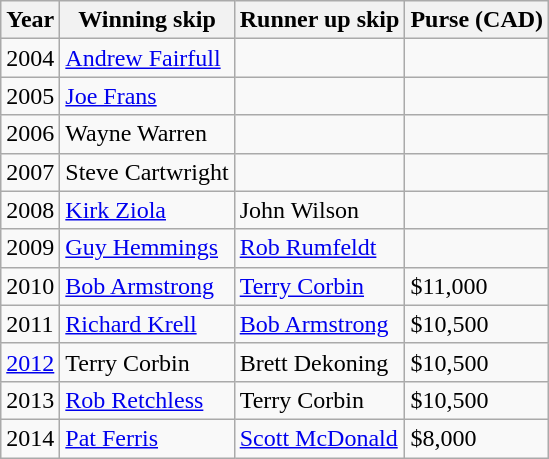<table class="wikitable">
<tr>
<th>Year</th>
<th>Winning skip</th>
<th>Runner up skip</th>
<th>Purse (CAD)</th>
</tr>
<tr>
<td>2004</td>
<td> <a href='#'>Andrew Fairfull</a></td>
<td></td>
<td></td>
</tr>
<tr>
<td>2005</td>
<td> <a href='#'>Joe Frans</a></td>
<td></td>
<td></td>
</tr>
<tr>
<td>2006</td>
<td> Wayne Warren</td>
<td></td>
<td></td>
</tr>
<tr>
<td>2007</td>
<td> Steve Cartwright</td>
<td></td>
<td></td>
</tr>
<tr>
<td>2008</td>
<td> <a href='#'>Kirk Ziola</a></td>
<td> John Wilson</td>
<td></td>
</tr>
<tr>
<td>2009</td>
<td> <a href='#'>Guy Hemmings</a></td>
<td> <a href='#'>Rob Rumfeldt</a></td>
<td></td>
</tr>
<tr>
<td>2010</td>
<td> <a href='#'>Bob Armstrong</a></td>
<td> <a href='#'>Terry Corbin</a></td>
<td>$11,000</td>
</tr>
<tr>
<td>2011</td>
<td> <a href='#'>Richard Krell</a></td>
<td> <a href='#'>Bob Armstrong</a></td>
<td>$10,500</td>
</tr>
<tr>
<td><a href='#'>2012</a></td>
<td> Terry Corbin</td>
<td> Brett Dekoning</td>
<td>$10,500</td>
</tr>
<tr>
<td>2013</td>
<td> <a href='#'>Rob Retchless</a></td>
<td> Terry Corbin</td>
<td>$10,500</td>
</tr>
<tr>
<td>2014</td>
<td> <a href='#'>Pat Ferris</a></td>
<td> <a href='#'>Scott McDonald</a></td>
<td>$8,000</td>
</tr>
</table>
